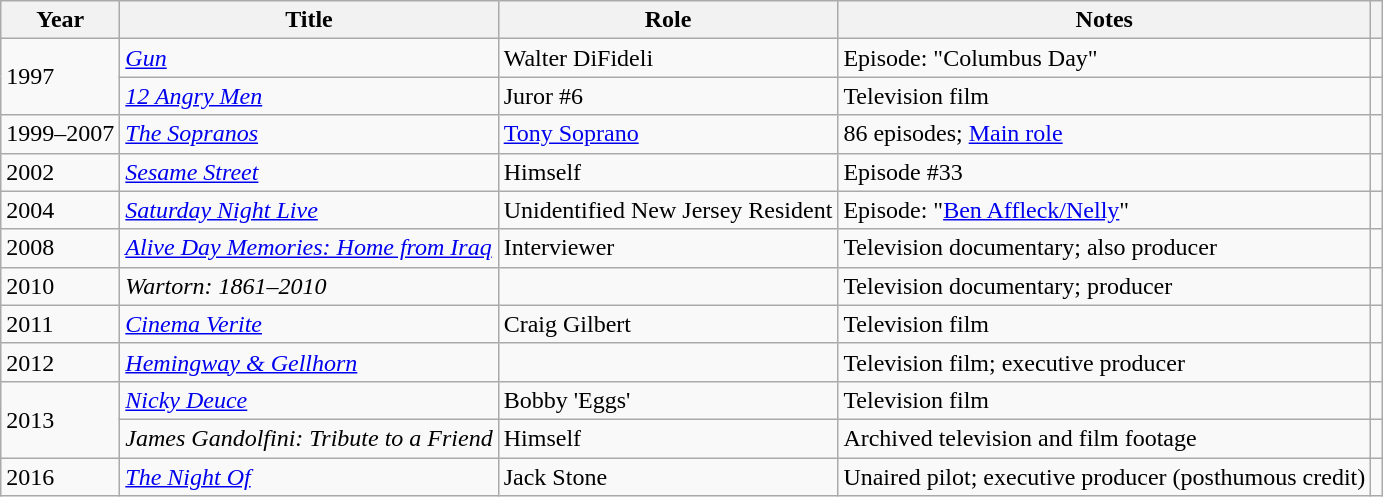<table class="wikitable sortable">
<tr>
<th>Year</th>
<th>Title</th>
<th>Role</th>
<th>Notes</th>
<th></th>
</tr>
<tr>
<td rowspan="2">1997</td>
<td><em><a href='#'>Gun</a></em></td>
<td>Walter DiFideli</td>
<td>Episode: "Columbus Day"</td>
<td></td>
</tr>
<tr>
<td><em><a href='#'>12 Angry Men</a></em></td>
<td>Juror #6</td>
<td>Television film</td>
<td></td>
</tr>
<tr>
<td>1999–2007</td>
<td data-sort-value="Sopranos, The"><em><a href='#'>The Sopranos</a></em></td>
<td><a href='#'>Tony Soprano</a></td>
<td>86 episodes; <a href='#'>Main role</a></td>
<td></td>
</tr>
<tr>
<td>2002</td>
<td><em><a href='#'>Sesame Street</a></em></td>
<td>Himself</td>
<td>Episode #33</td>
<td></td>
</tr>
<tr>
<td>2004</td>
<td><em><a href='#'>Saturday Night Live</a></em></td>
<td>Unidentified New Jersey Resident</td>
<td>Episode: "<a href='#'>Ben Affleck/Nelly</a>"</td>
<td></td>
</tr>
<tr>
<td>2008</td>
<td><em><a href='#'>Alive Day Memories: Home from Iraq</a></em></td>
<td>Interviewer</td>
<td>Television documentary; also producer</td>
<td></td>
</tr>
<tr>
<td>2010</td>
<td><em>Wartorn: 1861–2010</em></td>
<td></td>
<td>Television documentary; producer</td>
<td></td>
</tr>
<tr>
<td>2011</td>
<td><em><a href='#'>Cinema Verite</a></em></td>
<td>Craig Gilbert</td>
<td>Television film</td>
<td></td>
</tr>
<tr>
<td>2012</td>
<td><em><a href='#'>Hemingway & Gellhorn</a></em></td>
<td></td>
<td>Television film; executive producer</td>
<td></td>
</tr>
<tr>
<td rowspan="2">2013</td>
<td><em><a href='#'>Nicky Deuce</a></em></td>
<td>Bobby 'Eggs'</td>
<td>Television film</td>
<td></td>
</tr>
<tr>
<td><em>James Gandolfini: Tribute to a Friend</em></td>
<td>Himself</td>
<td>Archived television and film footage</td>
<td></td>
</tr>
<tr>
<td>2016</td>
<td data-sort-value="Night Of, The"><em><a href='#'>The Night Of</a></em></td>
<td>Jack Stone</td>
<td>Unaired pilot; executive producer (posthumous credit)</td>
<td></td>
</tr>
</table>
